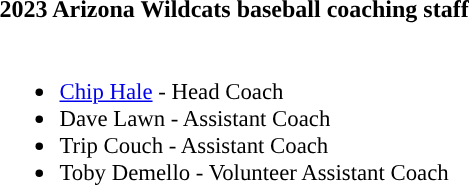<table class="toccolours">
<tr>
<th colspan="9">2023 Arizona Wildcats baseball coaching staff</th>
</tr>
<tr>
<td style="text-align: left; font-size: 95%;" valign="top"><br><ul><li><a href='#'>Chip Hale</a> - Head Coach</li><li>Dave Lawn - Assistant Coach</li><li>Trip Couch - Assistant Coach</li><li>Toby Demello - Volunteer Assistant Coach</li></ul></td>
</tr>
</table>
